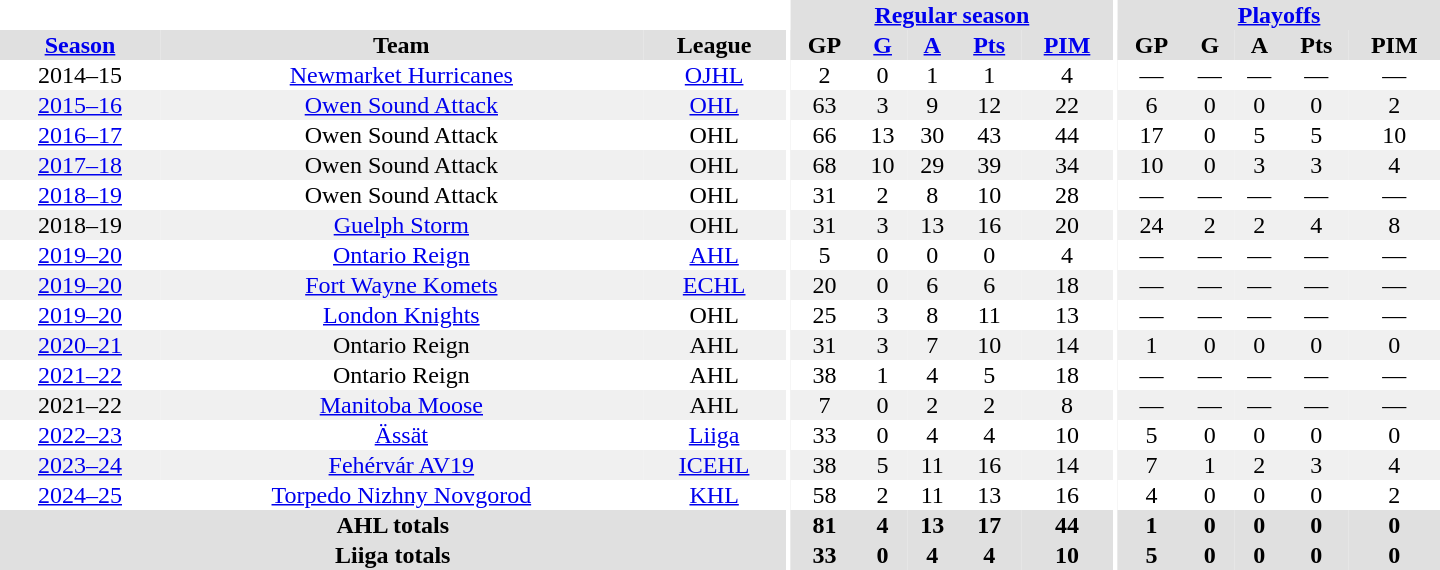<table border="0" cellpadding="1" cellspacing="0" style="text-align:center; width:60em">
<tr bgcolor="#e0e0e0">
<th colspan="3" bgcolor="#ffffff"></th>
<th rowspan="99" bgcolor="#ffffff"></th>
<th colspan="5"><a href='#'>Regular season</a></th>
<th rowspan="99" bgcolor="#ffffff"></th>
<th colspan="5"><a href='#'>Playoffs</a></th>
</tr>
<tr bgcolor="#e0e0e0">
<th><a href='#'>Season</a></th>
<th>Team</th>
<th>League</th>
<th>GP</th>
<th><a href='#'>G</a></th>
<th><a href='#'>A</a></th>
<th><a href='#'>Pts</a></th>
<th><a href='#'>PIM</a></th>
<th>GP</th>
<th>G</th>
<th>A</th>
<th>Pts</th>
<th>PIM</th>
</tr>
<tr>
<td>2014–15</td>
<td><a href='#'>Newmarket Hurricanes</a></td>
<td><a href='#'>OJHL</a></td>
<td>2</td>
<td>0</td>
<td>1</td>
<td>1</td>
<td>4</td>
<td>—</td>
<td>—</td>
<td>—</td>
<td>—</td>
<td>—</td>
</tr>
<tr bgcolor="#f0f0f0">
<td><a href='#'>2015–16</a></td>
<td><a href='#'>Owen Sound Attack</a></td>
<td><a href='#'>OHL</a></td>
<td>63</td>
<td>3</td>
<td>9</td>
<td>12</td>
<td>22</td>
<td>6</td>
<td>0</td>
<td>0</td>
<td>0</td>
<td>2</td>
</tr>
<tr>
<td><a href='#'>2016–17</a></td>
<td>Owen Sound Attack</td>
<td>OHL</td>
<td>66</td>
<td>13</td>
<td>30</td>
<td>43</td>
<td>44</td>
<td>17</td>
<td>0</td>
<td>5</td>
<td>5</td>
<td>10</td>
</tr>
<tr bgcolor="#f0f0f0">
<td><a href='#'>2017–18</a></td>
<td>Owen Sound Attack</td>
<td>OHL</td>
<td>68</td>
<td>10</td>
<td>29</td>
<td>39</td>
<td>34</td>
<td>10</td>
<td>0</td>
<td>3</td>
<td>3</td>
<td>4</td>
</tr>
<tr>
<td><a href='#'>2018–19</a></td>
<td>Owen Sound Attack</td>
<td>OHL</td>
<td>31</td>
<td>2</td>
<td>8</td>
<td>10</td>
<td>28</td>
<td>—</td>
<td>—</td>
<td>—</td>
<td>—</td>
<td>—</td>
</tr>
<tr bgcolor="#f0f0f0">
<td>2018–19</td>
<td><a href='#'>Guelph Storm</a></td>
<td>OHL</td>
<td>31</td>
<td>3</td>
<td>13</td>
<td>16</td>
<td>20</td>
<td>24</td>
<td>2</td>
<td>2</td>
<td>4</td>
<td>8</td>
</tr>
<tr>
<td><a href='#'>2019–20</a></td>
<td><a href='#'>Ontario Reign</a></td>
<td><a href='#'>AHL</a></td>
<td>5</td>
<td>0</td>
<td>0</td>
<td>0</td>
<td>4</td>
<td>—</td>
<td>—</td>
<td>—</td>
<td>—</td>
<td>—</td>
</tr>
<tr bgcolor="#f0f0f0">
<td><a href='#'>2019–20</a></td>
<td><a href='#'>Fort Wayne Komets</a></td>
<td><a href='#'>ECHL</a></td>
<td>20</td>
<td>0</td>
<td>6</td>
<td>6</td>
<td>18</td>
<td>—</td>
<td>—</td>
<td>—</td>
<td>—</td>
<td>—</td>
</tr>
<tr>
<td><a href='#'>2019–20</a></td>
<td><a href='#'>London Knights</a></td>
<td>OHL</td>
<td>25</td>
<td>3</td>
<td>8</td>
<td>11</td>
<td>13</td>
<td>—</td>
<td>—</td>
<td>—</td>
<td>—</td>
<td>—</td>
</tr>
<tr bgcolor="#f0f0f0">
<td><a href='#'>2020–21</a></td>
<td>Ontario Reign</td>
<td>AHL</td>
<td>31</td>
<td>3</td>
<td>7</td>
<td>10</td>
<td>14</td>
<td>1</td>
<td>0</td>
<td>0</td>
<td>0</td>
<td>0</td>
</tr>
<tr>
<td><a href='#'>2021–22</a></td>
<td>Ontario Reign</td>
<td>AHL</td>
<td>38</td>
<td>1</td>
<td>4</td>
<td>5</td>
<td>18</td>
<td>—</td>
<td>—</td>
<td>—</td>
<td>—</td>
<td>—</td>
</tr>
<tr bgcolor="#f0f0f0">
<td>2021–22</td>
<td><a href='#'>Manitoba Moose</a></td>
<td>AHL</td>
<td>7</td>
<td>0</td>
<td>2</td>
<td>2</td>
<td>8</td>
<td>—</td>
<td>—</td>
<td>—</td>
<td>—</td>
<td>—</td>
</tr>
<tr>
<td><a href='#'>2022–23</a></td>
<td><a href='#'>Ässät</a></td>
<td><a href='#'>Liiga</a></td>
<td>33</td>
<td>0</td>
<td>4</td>
<td>4</td>
<td>10</td>
<td>5</td>
<td>0</td>
<td>0</td>
<td>0</td>
<td>0</td>
</tr>
<tr bgcolor="#f0f0f0">
<td><a href='#'>2023–24</a></td>
<td><a href='#'>Fehérvár AV19</a></td>
<td><a href='#'>ICEHL</a></td>
<td>38</td>
<td>5</td>
<td>11</td>
<td>16</td>
<td>14</td>
<td>7</td>
<td>1</td>
<td>2</td>
<td>3</td>
<td>4</td>
</tr>
<tr>
<td><a href='#'>2024–25</a></td>
<td><a href='#'>Torpedo Nizhny Novgorod</a></td>
<td><a href='#'>KHL</a></td>
<td>58</td>
<td>2</td>
<td>11</td>
<td>13</td>
<td>16</td>
<td>4</td>
<td>0</td>
<td>0</td>
<td>0</td>
<td>2</td>
</tr>
<tr bgcolor="#e0e0e0">
<th colspan="3">AHL totals</th>
<th>81</th>
<th>4</th>
<th>13</th>
<th>17</th>
<th>44</th>
<th>1</th>
<th>0</th>
<th>0</th>
<th>0</th>
<th>0</th>
</tr>
<tr bgcolor="#e0e0e0">
<th colspan="3">Liiga totals</th>
<th>33</th>
<th>0</th>
<th>4</th>
<th>4</th>
<th>10</th>
<th>5</th>
<th>0</th>
<th>0</th>
<th>0</th>
<th>0</th>
</tr>
</table>
